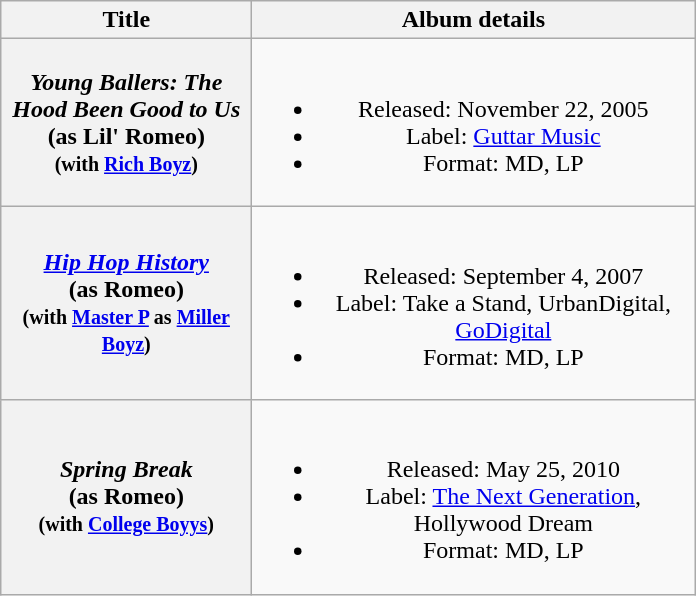<table class="wikitable plainrowheaders" style="text-align:center;">
<tr>
<th scope="col" style="width:10em;">Title</th>
<th scope="col" style="width:18em;">Album details</th>
</tr>
<tr>
<th scope="row"><em>Young Ballers: The Hood Been Good to Us</em> <br><span>(as Lil' Romeo)</span><br><small>(with <a href='#'>Rich Boyz</a>)</small></th>
<td><br><ul><li>Released: November 22, 2005</li><li>Label: <a href='#'>Guttar Music</a></li><li>Format: MD, LP</li></ul></td>
</tr>
<tr>
<th scope="row"><em><a href='#'>Hip Hop History</a></em> <br><span>(as Romeo)</span><br><small>(with <a href='#'>Master P</a> as <a href='#'>Miller Boyz</a>)</small></th>
<td><br><ul><li>Released: September 4, 2007</li><li>Label: Take a Stand, UrbanDigital, <a href='#'>GoDigital</a></li><li>Format: MD, LP</li></ul></td>
</tr>
<tr>
<th scope="row"><em>Spring Break</em> <br><span>(as Romeo)</span><br><small>(with <a href='#'>College Boyys</a>)</small></th>
<td><br><ul><li>Released: May 25, 2010</li><li>Label: <a href='#'>The Next Generation</a>, Hollywood Dream</li><li>Format: MD, LP</li></ul></td>
</tr>
</table>
